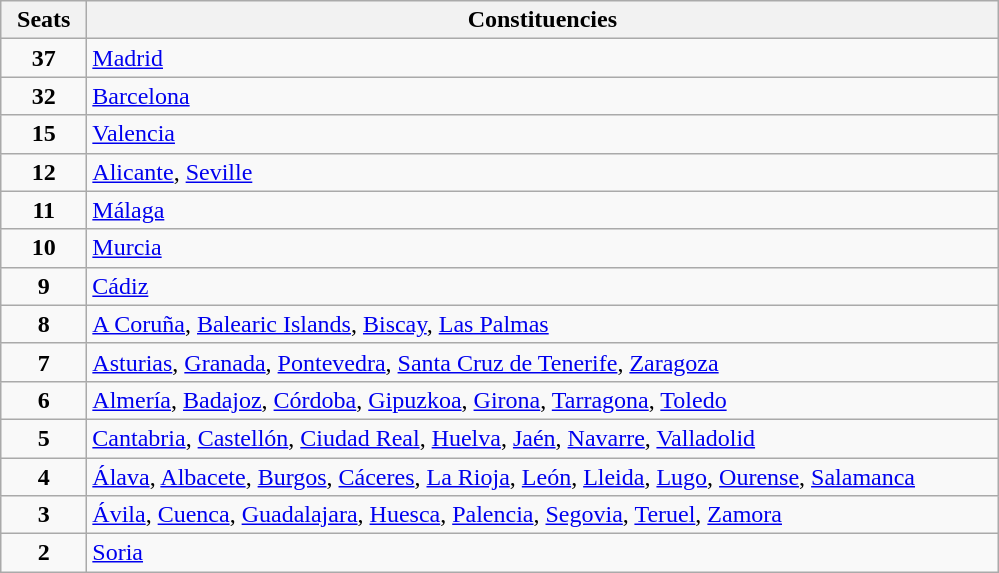<table class="wikitable" style="text-align:left;">
<tr>
<th width="50">Seats</th>
<th width="600">Constituencies</th>
</tr>
<tr>
<td align="center"><strong>37</strong></td>
<td><a href='#'>Madrid</a></td>
</tr>
<tr>
<td align="center"><strong>32</strong></td>
<td><a href='#'>Barcelona</a></td>
</tr>
<tr>
<td align="center"><strong>15</strong></td>
<td><a href='#'>Valencia</a></td>
</tr>
<tr>
<td align="center"><strong>12</strong></td>
<td><a href='#'>Alicante</a>, <a href='#'>Seville</a></td>
</tr>
<tr>
<td align="center"><strong>11</strong></td>
<td><a href='#'>Málaga</a></td>
</tr>
<tr>
<td align="center"><strong>10</strong></td>
<td><a href='#'>Murcia</a></td>
</tr>
<tr>
<td align="center"><strong>9</strong></td>
<td><a href='#'>Cádiz</a></td>
</tr>
<tr>
<td align="center"><strong>8</strong></td>
<td><a href='#'>A Coruña</a>, <a href='#'>Balearic Islands</a>, <a href='#'>Biscay</a>, <a href='#'>Las Palmas</a></td>
</tr>
<tr>
<td align="center"><strong>7</strong></td>
<td><a href='#'>Asturias</a>, <a href='#'>Granada</a>, <a href='#'>Pontevedra</a>, <a href='#'>Santa Cruz de Tenerife</a>, <a href='#'>Zaragoza</a></td>
</tr>
<tr>
<td align="center"><strong>6</strong></td>
<td><a href='#'>Almería</a>, <a href='#'>Badajoz</a>, <a href='#'>Córdoba</a>, <a href='#'>Gipuzkoa</a>, <a href='#'>Girona</a>, <a href='#'>Tarragona</a>, <a href='#'>Toledo</a></td>
</tr>
<tr>
<td align="center"><strong>5</strong></td>
<td><a href='#'>Cantabria</a>, <a href='#'>Castellón</a>, <a href='#'>Ciudad Real</a>, <a href='#'>Huelva</a>, <a href='#'>Jaén</a>, <a href='#'>Navarre</a>, <a href='#'>Valladolid</a></td>
</tr>
<tr>
<td align="center"><strong>4</strong></td>
<td><a href='#'>Álava</a>, <a href='#'>Albacete</a>, <a href='#'>Burgos</a>, <a href='#'>Cáceres</a>, <a href='#'>La Rioja</a>, <a href='#'>León</a>, <a href='#'>Lleida</a>, <a href='#'>Lugo</a>, <a href='#'>Ourense</a>, <a href='#'>Salamanca</a></td>
</tr>
<tr>
<td align="center"><strong>3</strong></td>
<td><a href='#'>Ávila</a>, <a href='#'>Cuenca</a>, <a href='#'>Guadalajara</a>, <a href='#'>Huesca</a>, <a href='#'>Palencia</a>, <a href='#'>Segovia</a>, <a href='#'>Teruel</a>, <a href='#'>Zamora</a></td>
</tr>
<tr>
<td align="center"><strong>2</strong></td>
<td><a href='#'>Soria</a></td>
</tr>
</table>
